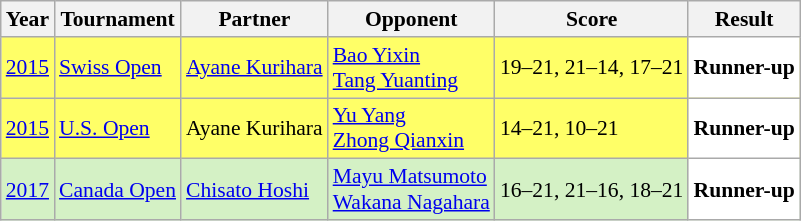<table class="sortable wikitable" style="font-size: 90%;">
<tr>
<th>Year</th>
<th>Tournament</th>
<th>Partner</th>
<th>Opponent</th>
<th>Score</th>
<th>Result</th>
</tr>
<tr style="background:#FFFF67">
<td align="center"><a href='#'>2015</a></td>
<td align="left"><a href='#'>Swiss Open</a></td>
<td align="left"> <a href='#'>Ayane Kurihara</a></td>
<td align="left"> <a href='#'>Bao Yixin</a><br> <a href='#'>Tang Yuanting</a></td>
<td align="left">19–21, 21–14, 17–21</td>
<td style="text-align:left; background:white"> <strong>Runner-up</strong></td>
</tr>
<tr style="background:#FFFF67">
<td align="center"><a href='#'>2015</a></td>
<td align="left"><a href='#'>U.S. Open</a></td>
<td align="left"> Ayane Kurihara</td>
<td align="left"> <a href='#'>Yu Yang</a><br> <a href='#'>Zhong Qianxin</a></td>
<td align="left">14–21, 10–21</td>
<td style="text-align:left; background:white"> <strong>Runner-up</strong></td>
</tr>
<tr style="background:#D4F1C5">
<td align="center"><a href='#'>2017</a></td>
<td align="left"><a href='#'>Canada Open</a></td>
<td align="left"> <a href='#'>Chisato Hoshi</a></td>
<td align="left"> <a href='#'>Mayu Matsumoto</a><br> <a href='#'>Wakana Nagahara</a></td>
<td align="left">16–21, 21–16, 18–21</td>
<td style="text-align:left; background:white"> <strong>Runner-up</strong></td>
</tr>
</table>
